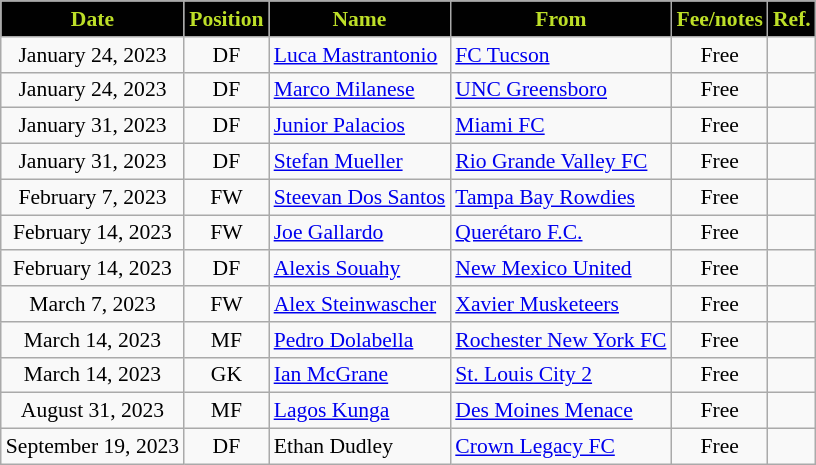<table class="wikitable" style="text-align:center; font-size:90%; ">
<tr>
<th style="background:#010101; color:#BDDF28;">Date</th>
<th style="background:#010101; color:#BDDF28;">Position</th>
<th style="background:#010101; color:#BDDF28;">Name</th>
<th style="background:#010101; color:#BDDF28;">From</th>
<th style="background:#010101; color:#BDDF28;">Fee/notes</th>
<th style="background:#010101; color:#BDDF28;">Ref.</th>
</tr>
<tr>
<td>January 24, 2023</td>
<td>DF</td>
<td align="left"> <a href='#'>Luca Mastrantonio</a></td>
<td align="left"> <a href='#'>FC Tucson</a></td>
<td>Free</td>
<td></td>
</tr>
<tr>
<td>January 24, 2023</td>
<td>DF</td>
<td align="left"> <a href='#'>Marco Milanese</a></td>
<td align="left"> <a href='#'>UNC Greensboro</a></td>
<td>Free</td>
<td></td>
</tr>
<tr>
<td>January 31, 2023</td>
<td>DF</td>
<td align="left"> <a href='#'>Junior Palacios</a></td>
<td align="left"> <a href='#'>Miami FC</a></td>
<td>Free</td>
<td></td>
</tr>
<tr>
<td>January 31, 2023</td>
<td>DF</td>
<td align="left"> <a href='#'>Stefan Mueller</a></td>
<td align="left"> <a href='#'>Rio Grande Valley FC</a></td>
<td>Free</td>
<td></td>
</tr>
<tr>
<td>February 7, 2023</td>
<td>FW</td>
<td align="left"> <a href='#'>Steevan Dos Santos</a></td>
<td align="left"> <a href='#'>Tampa Bay Rowdies</a></td>
<td>Free</td>
<td></td>
</tr>
<tr>
<td>February 14, 2023</td>
<td>FW</td>
<td align="left"> <a href='#'>Joe Gallardo</a></td>
<td align="left"> <a href='#'>Querétaro F.C.</a></td>
<td>Free</td>
<td></td>
</tr>
<tr>
<td>February 14, 2023</td>
<td>DF</td>
<td align="left"> <a href='#'>Alexis Souahy</a></td>
<td align="left"> <a href='#'>New Mexico United</a></td>
<td>Free</td>
<td></td>
</tr>
<tr>
<td>March 7, 2023</td>
<td>FW</td>
<td align="left"> <a href='#'>Alex Steinwascher</a></td>
<td align="left"> <a href='#'>Xavier Musketeers</a></td>
<td>Free</td>
<td></td>
</tr>
<tr>
<td>March 14, 2023</td>
<td>MF</td>
<td align="left"> <a href='#'>Pedro Dolabella</a></td>
<td align="left"> <a href='#'>Rochester New York FC</a></td>
<td>Free</td>
<td></td>
</tr>
<tr>
<td>March 14, 2023</td>
<td>GK</td>
<td align="left"> <a href='#'>Ian McGrane</a></td>
<td align="left"> <a href='#'>St. Louis City 2</a></td>
<td>Free</td>
<td></td>
</tr>
<tr>
<td>August 31, 2023</td>
<td>MF</td>
<td align="left"> <a href='#'>Lagos Kunga</a></td>
<td align="left"> <a href='#'>Des Moines Menace</a></td>
<td>Free</td>
<td></td>
</tr>
<tr>
<td>September 19, 2023</td>
<td>DF</td>
<td align="left"> Ethan Dudley</td>
<td align="left"> <a href='#'>Crown Legacy FC</a></td>
<td>Free</td>
<td><br></td>
</tr>
</table>
